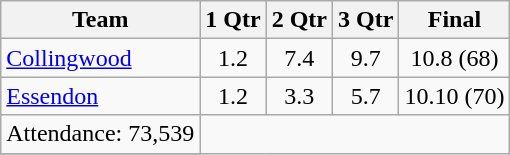<table class="wikitable">
<tr>
<th>Team</th>
<th>1 Qtr</th>
<th>2 Qtr</th>
<th>3 Qtr</th>
<th>Final</th>
</tr>
<tr>
<td><a href='#'>Collingwood</a></td>
<td align=center>1.2</td>
<td align=center>7.4</td>
<td align=center>9.7</td>
<td align=center>10.8 (68)</td>
</tr>
<tr>
<td><a href='#'>Essendon</a></td>
<td align=center>1.2</td>
<td align=center>3.3</td>
<td align=center>5.7</td>
<td align=center>10.10 (70)</td>
</tr>
<tr>
<td align=center>Attendance: 73,539</td>
</tr>
<tr>
</tr>
</table>
